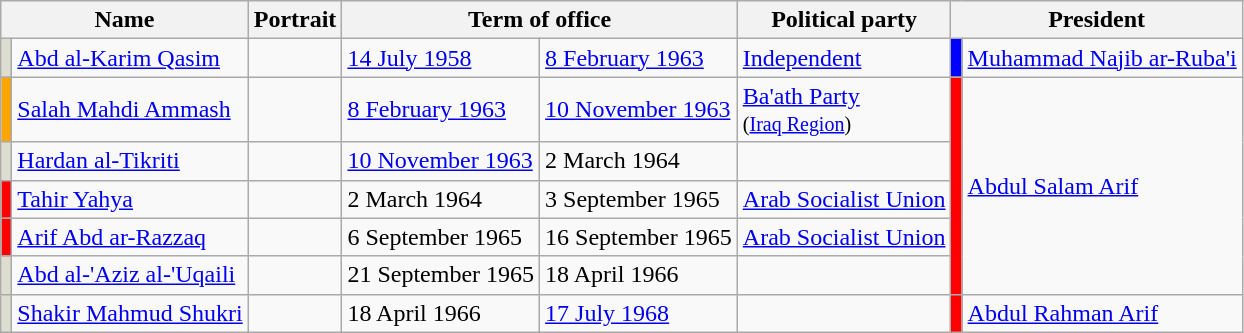<table class="wikitable">
<tr>
<th colspan=2>Name</th>
<th>Portrait</th>
<th colspan=2>Term of office</th>
<th>Political party</th>
<th colspan=2>President</th>
</tr>
<tr>
<td bgcolor="#DDDDD"></td>
<td><a href='#'>Abd al-Karim Qasim</a></td>
<td></td>
<td><a href='#'>14 July 1958</a></td>
<td><a href='#'>8 February 1963</a></td>
<td><a href='#'>Independent</a></td>
<td rowspan="1" bgcolor="#0000FF"></td>
<td rowspan="1"><a href='#'>Muhammad Najib ar-Ruba'i</a></td>
</tr>
<tr>
<td bgcolor="Orange"></td>
<td><a href='#'>Salah Mahdi Ammash</a></td>
<td></td>
<td><a href='#'>8 February 1963</a></td>
<td><a href='#'>10 November 1963</a></td>
<td><a href='#'>Ba'ath Party</a><br><small>(<a href='#'>Iraq Region</a>)</small></td>
<td rowspan="5" bgcolor="#FF0000"></td>
<td rowspan="5"><a href='#'>Abdul Salam Arif</a></td>
</tr>
<tr>
<td bgcolor="#DDDDD"></td>
<td><a href='#'>Hardan al-Tikriti</a></td>
<td></td>
<td><a href='#'>10 November 1963</a></td>
<td>2 March 1964</td>
<td></td>
</tr>
<tr>
<td bgcolor="#FF000"></td>
<td><a href='#'>Tahir Yahya</a></td>
<td></td>
<td>2 March 1964</td>
<td>3 September 1965</td>
<td><a href='#'>Arab Socialist Union</a></td>
</tr>
<tr>
<td bgcolor="#FF000"></td>
<td><a href='#'>Arif Abd ar-Razzaq</a></td>
<td></td>
<td>6 September 1965</td>
<td>16 September 1965</td>
<td><a href='#'>Arab Socialist Union</a></td>
</tr>
<tr>
<td bgcolor="#DDDDD"></td>
<td><a href='#'>Abd al-'Aziz al-'Uqaili</a></td>
<td></td>
<td>21 September 1965</td>
<td>18 April 1966</td>
<td></td>
</tr>
<tr>
<td bgcolor="#DDDDD"></td>
<td><a href='#'>Shakir Mahmud Shukri</a></td>
<td></td>
<td>18 April 1966</td>
<td><a href='#'>17 July 1968</a></td>
<td></td>
<td rowspan="1" bgcolor="#FF0000"></td>
<td rowspan="1"><a href='#'>Abdul Rahman Arif</a></td>
</tr>
</table>
